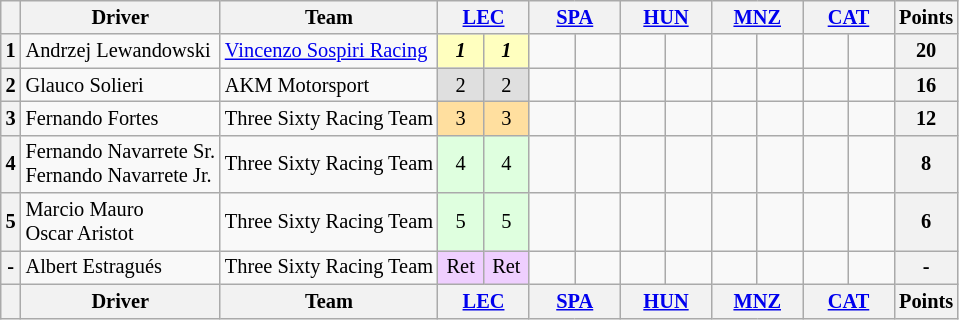<table class="wikitable" style="font-size:85%; text-align:center">
<tr>
<th valign="middle"></th>
<th valign="middle">Driver</th>
<th>Team</th>
<th colspan="2"><a href='#'>LEC</a><br></th>
<th colspan="2"><a href='#'>SPA</a><br></th>
<th colspan="2"><a href='#'>HUN</a><br></th>
<th colspan="2"><a href='#'>MNZ</a><br></th>
<th colspan="2"><a href='#'>CAT</a><br></th>
<th valign="middle">Points</th>
</tr>
<tr>
<th>1</th>
<td align="left"> Andrzej Lewandowski</td>
<td align="left"> <a href='#'>Vincenzo Sospiri Racing</a></td>
<td style="background:#ffffbf;"><strong><em>1</em></strong></td>
<td style="background:#ffffbf;"><strong><em>1</em></strong></td>
<td></td>
<td></td>
<td></td>
<td></td>
<td></td>
<td></td>
<td></td>
<td></td>
<th>20</th>
</tr>
<tr>
<th>2</th>
<td align="left"> Glauco Solieri</td>
<td align="left"> AKM Motorsport</td>
<td style="background:#dfdfdf;">2</td>
<td style="background:#dfdfdf;">2</td>
<td></td>
<td></td>
<td></td>
<td></td>
<td></td>
<td></td>
<td></td>
<td></td>
<th>16</th>
</tr>
<tr>
<th>3</th>
<td align="left"> Fernando Fortes</td>
<td align="left"> Three Sixty Racing Team</td>
<td style="background:#ffdf9f;">3</td>
<td style="background:#ffdf9f;">3</td>
<td></td>
<td></td>
<td></td>
<td></td>
<td></td>
<td></td>
<td></td>
<td></td>
<th>12</th>
</tr>
<tr>
<th>4</th>
<td align="left"> Fernando Navarrete Sr.<br> Fernando Navarrete Jr.</td>
<td align="left"> Three Sixty Racing Team</td>
<td style="background:#dfffdf;">4</td>
<td style="background:#dfffdf;">4</td>
<td></td>
<td></td>
<td></td>
<td></td>
<td></td>
<td></td>
<td></td>
<td></td>
<th>8</th>
</tr>
<tr>
<th>5</th>
<td align="left"> Marcio Mauro<br> Oscar Aristot</td>
<td align="left"> Three Sixty Racing Team</td>
<td style="background:#dfffdf;">5</td>
<td style="background:#dfffdf;">5</td>
<td></td>
<td></td>
<td></td>
<td></td>
<td></td>
<td></td>
<td></td>
<td></td>
<th>6</th>
</tr>
<tr>
<th>-</th>
<td align="left"> Albert Estragués</td>
<td align="left"> Three Sixty Racing Team</td>
<td style="background:#efcfff;">Ret</td>
<td style="background:#efcfff;">Ret</td>
<td></td>
<td></td>
<td></td>
<td></td>
<td></td>
<td></td>
<td></td>
<td></td>
<th>-</th>
</tr>
<tr>
<th valign="middle"></th>
<th valign="middle">Driver</th>
<th>Team</th>
<th colspan="2" style="width: 4em;"><a href='#'>LEC</a><br></th>
<th colspan="2" style="width: 4em;"><a href='#'>SPA</a><br></th>
<th colspan="2" style="width: 4em;"><a href='#'>HUN</a><br></th>
<th colspan="2" style="width: 4em;"><a href='#'>MNZ</a><br></th>
<th colspan="2" style="width: 4em;"><a href='#'>CAT</a><br></th>
<th valign="middle">Points</th>
</tr>
</table>
